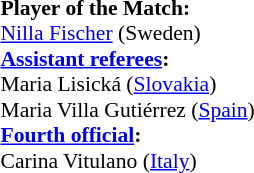<table width=100% style="font-size: 90%">
<tr>
<td><br><strong>Player of the Match:</strong>
<br><a href='#'>Nilla Fischer</a> (Sweden)<br><strong><a href='#'>Assistant referees</a>:</strong>
<br>Maria Lisická (<a href='#'>Slovakia</a>)
<br>Maria Villa Gutiérrez (<a href='#'>Spain</a>)
<br><strong><a href='#'>Fourth official</a>:</strong>
<br>Carina Vitulano (<a href='#'>Italy</a>)</td>
</tr>
</table>
